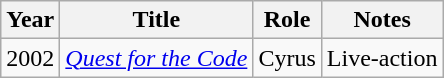<table class="wikitable unsortable">
<tr>
<th>Year</th>
<th>Title</th>
<th>Role</th>
<th>Notes</th>
</tr>
<tr>
<td>2002</td>
<td><em><a href='#'>Quest for the Code</a></em></td>
<td>Cyrus</td>
<td>Live-action</td>
</tr>
</table>
